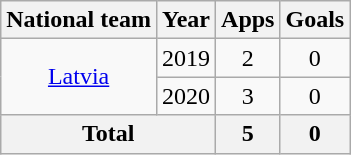<table class="wikitable" style="text-align:center">
<tr>
<th>National team</th>
<th>Year</th>
<th>Apps</th>
<th>Goals</th>
</tr>
<tr>
<td rowspan="2"><a href='#'>Latvia</a></td>
<td>2019</td>
<td>2</td>
<td>0</td>
</tr>
<tr>
<td>2020</td>
<td>3</td>
<td>0</td>
</tr>
<tr>
<th colspan="2">Total</th>
<th>5</th>
<th>0</th>
</tr>
</table>
